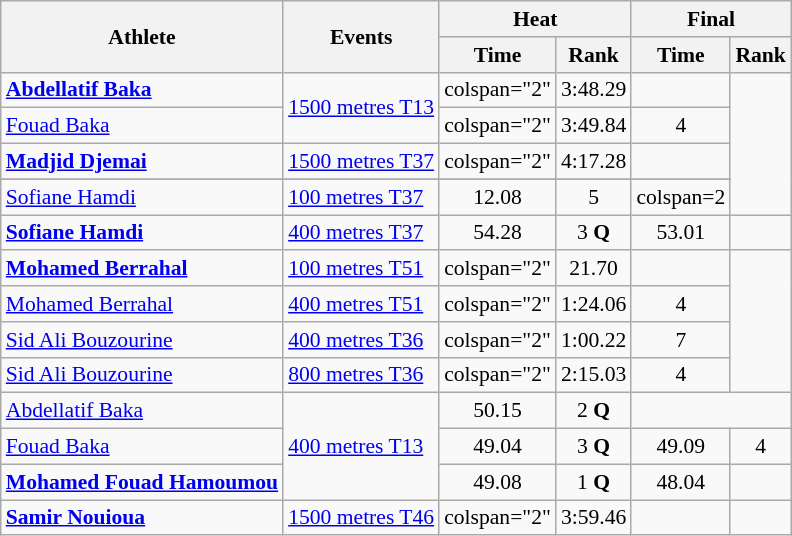<table class=wikitable style="text-align: center; font-size:90%">
<tr>
<th rowspan="2">Athlete</th>
<th rowspan="2">Events</th>
<th colspan="2">Heat</th>
<th colspan="2">Final</th>
</tr>
<tr>
<th>Time</th>
<th>Rank</th>
<th>Time</th>
<th>Rank</th>
</tr>
<tr>
<td align=left><strong><a href='#'>Abdellatif Baka</a></strong></td>
<td align=left rowspan=2><a href='#'>1500 metres T13</a></td>
<td>colspan="2" </td>
<td>3:48.29 <strong></strong></td>
<td></td>
</tr>
<tr>
<td align=left><a href='#'>Fouad Baka</a></td>
<td>colspan="2" </td>
<td>3:49.84 <strong></strong></td>
<td>4</td>
</tr>
<tr>
<td align=left><strong><a href='#'>Madjid Djemai</a></strong></td>
<td align=left><a href='#'>1500 metres T37</a></td>
<td>colspan="2" </td>
<td>4:17.28</td>
<td></td>
</tr>
<tr>
</tr>
<tr>
<td align=left><a href='#'>Sofiane Hamdi</a></td>
<td align=left><a href='#'>100 metres T37</a></td>
<td>12.08</td>
<td>5</td>
<td>colspan=2</td>
</tr>
<tr>
<td align=left><strong><a href='#'>Sofiane Hamdi</a></strong></td>
<td align=left><a href='#'>400 metres T37</a></td>
<td>54.28</td>
<td>3 <strong>Q</strong></td>
<td>53.01 <strong></strong></td>
<td></td>
</tr>
<tr>
<td align=left><strong><a href='#'>Mohamed Berrahal</a></strong></td>
<td align=left><a href='#'>100 metres T51</a></td>
<td>colspan="2" </td>
<td>21.70</td>
<td></td>
</tr>
<tr>
<td align=left><a href='#'>Mohamed Berrahal</a></td>
<td align=left><a href='#'>400 metres T51</a></td>
<td>colspan="2" </td>
<td>1:24.06</td>
<td>4</td>
</tr>
<tr>
<td align=left><a href='#'>Sid Ali Bouzourine</a></td>
<td align=left><a href='#'>400 metres T36</a></td>
<td>colspan="2" </td>
<td>1:00.22</td>
<td>7</td>
</tr>
<tr>
<td align=left><a href='#'>Sid Ali Bouzourine</a></td>
<td align=left><a href='#'>800 metres T36</a></td>
<td>colspan="2" </td>
<td>2:15.03</td>
<td>4</td>
</tr>
<tr>
<td align=left><a href='#'>Abdellatif Baka</a></td>
<td align=left rowspan=3><a href='#'>400 metres T13</a></td>
<td>50.15</td>
<td>2 <strong>Q</strong></td>
<td colspan=2></td>
</tr>
<tr>
<td align=left><a href='#'>Fouad Baka</a></td>
<td>49.04 <strong></strong></td>
<td>3 <strong>Q</strong></td>
<td>49.09</td>
<td>4</td>
</tr>
<tr>
<td align=left><strong><a href='#'>Mohamed Fouad Hamoumou</a></strong></td>
<td>49.08</td>
<td>1 <strong>Q</strong></td>
<td>48.04 <strong></strong></td>
<td></td>
</tr>
<tr>
<td align=left><strong><a href='#'>Samir Nouioua</a></strong></td>
<td align=left><a href='#'>1500 metres T46</a></td>
<td>colspan="2" </td>
<td>3:59.46 <strong></strong></td>
<td></td>
</tr>
</table>
